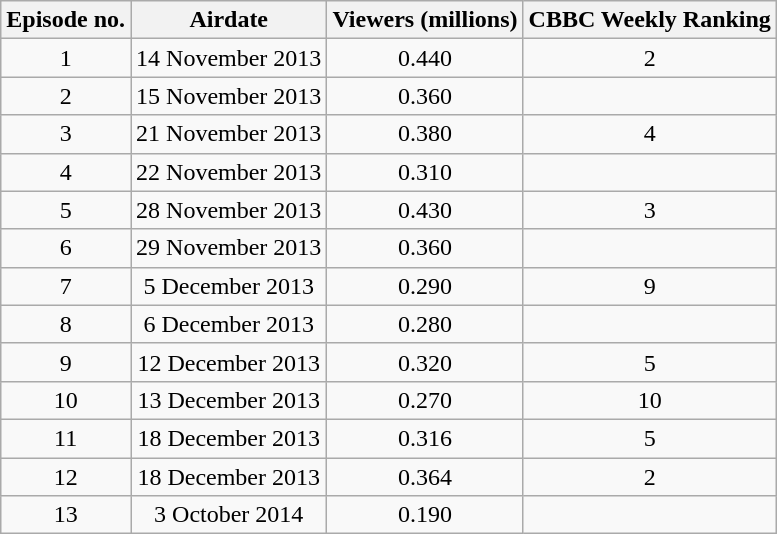<table class="wikitable" style="text-align:center">
<tr>
<th>Episode no.</th>
<th>Airdate</th>
<th>Viewers (millions)</th>
<th>CBBC Weekly Ranking</th>
</tr>
<tr>
<td>1</td>
<td>14 November 2013</td>
<td>0.440</td>
<td>2</td>
</tr>
<tr>
<td>2</td>
<td>15 November 2013</td>
<td>0.360</td>
<td></td>
</tr>
<tr>
<td>3</td>
<td>21 November 2013</td>
<td>0.380</td>
<td>4</td>
</tr>
<tr>
<td>4</td>
<td>22 November 2013</td>
<td>0.310</td>
<td></td>
</tr>
<tr>
<td>5</td>
<td>28 November 2013</td>
<td>0.430</td>
<td>3</td>
</tr>
<tr>
<td>6</td>
<td>29 November 2013</td>
<td>0.360</td>
<td></td>
</tr>
<tr>
<td>7</td>
<td>5 December 2013</td>
<td>0.290</td>
<td>9</td>
</tr>
<tr>
<td>8</td>
<td>6 December 2013</td>
<td>0.280</td>
<td></td>
</tr>
<tr>
<td>9</td>
<td>12 December 2013</td>
<td>0.320</td>
<td>5</td>
</tr>
<tr>
<td>10</td>
<td>13 December 2013</td>
<td>0.270</td>
<td>10</td>
</tr>
<tr>
<td>11</td>
<td>18 December 2013</td>
<td>0.316</td>
<td>5</td>
</tr>
<tr>
<td>12</td>
<td>18 December 2013</td>
<td>0.364</td>
<td>2</td>
</tr>
<tr>
<td>13</td>
<td>3 October 2014</td>
<td>0.190</td>
<td></td>
</tr>
</table>
